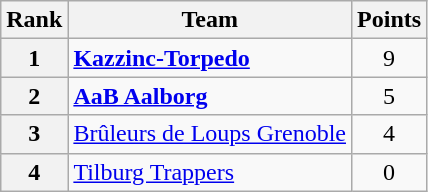<table class="wikitable" style="text-align: center;">
<tr>
<th>Rank</th>
<th>Team</th>
<th>Points</th>
</tr>
<tr>
<th>1</th>
<td style="text-align: left;"> <strong><a href='#'>Kazzinc-Torpedo</a></strong></td>
<td>9</td>
</tr>
<tr>
<th>2</th>
<td style="text-align: left;"> <strong><a href='#'>AaB Aalborg</a></strong></td>
<td>5</td>
</tr>
<tr>
<th>3</th>
<td style="text-align: left;"> <a href='#'>Brûleurs de Loups Grenoble</a></td>
<td>4</td>
</tr>
<tr>
<th>4</th>
<td style="text-align: left;"> <a href='#'>Tilburg Trappers</a></td>
<td>0</td>
</tr>
</table>
